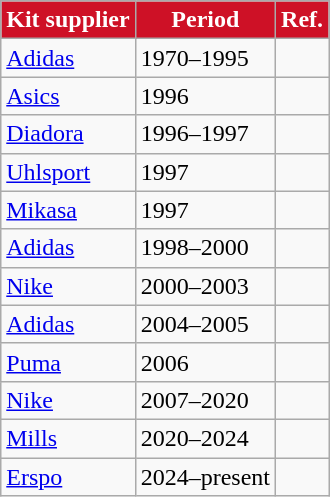<table class="wikitable">
<tr>
<th style="background: #CE1126; color: #FFFFFF; ">Kit supplier</th>
<th style="background: #CE1126; color: #FFFFFF; ">Period</th>
<th style="background: #CE1126; color: #FFFFFF; ">Ref.</th>
</tr>
<tr>
<td align="left"> <a href='#'>Adidas</a></td>
<td>1970–1995</td>
<td></td>
</tr>
<tr>
<td align="left"> <a href='#'>Asics</a></td>
<td>1996</td>
<td></td>
</tr>
<tr>
<td align="left"> <a href='#'>Diadora</a></td>
<td>1996–1997</td>
<td></td>
</tr>
<tr>
<td align="left"> <a href='#'>Uhlsport</a></td>
<td>1997</td>
<td></td>
</tr>
<tr>
<td align="left"> <a href='#'>Mikasa</a></td>
<td>1997</td>
<td></td>
</tr>
<tr>
<td align="left"> <a href='#'>Adidas</a></td>
<td>1998–2000</td>
<td></td>
</tr>
<tr>
<td align="left"> <a href='#'>Nike</a></td>
<td>2000–2003</td>
<td></td>
</tr>
<tr>
<td align="left"> <a href='#'>Adidas</a></td>
<td>2004–2005</td>
<td></td>
</tr>
<tr>
<td align="left"> <a href='#'>Puma</a></td>
<td>2006</td>
<td></td>
</tr>
<tr>
<td align="left"> <a href='#'>Nike</a></td>
<td>2007–2020</td>
<td></td>
</tr>
<tr>
<td align="left"> <a href='#'>Mills</a></td>
<td>2020–2024</td>
<td></td>
</tr>
<tr>
<td align="left"> <a href='#'>Erspo</a></td>
<td>2024–present</td>
<td></td>
</tr>
</table>
